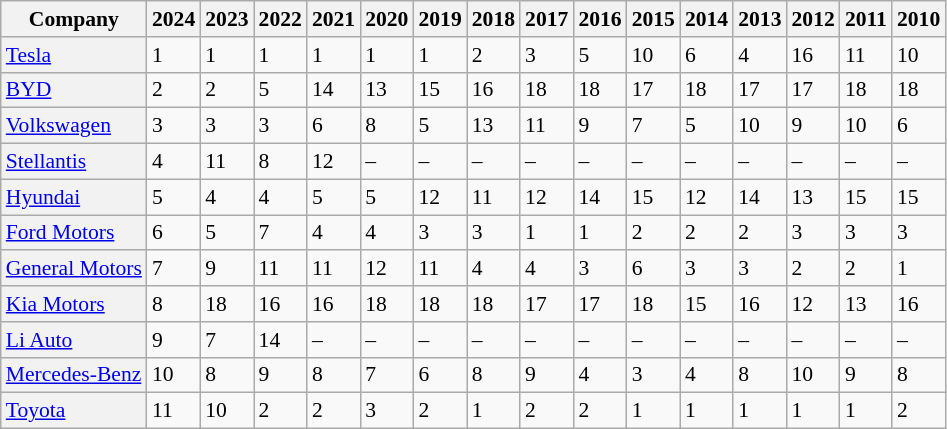<table class="wikitable sortable" style="font-size: 90%">
<tr>
<th style="background-color:#f2f2f2;">Company</th>
<th style="background-color:#f2f2f2;">2024</th>
<th style="background-color:#f2f2f2;">2023</th>
<th style="background-color:#f2f2f2;">2022</th>
<th style="background-color:#f2f2f2;">2021</th>
<th style="background-color:#f2f2f2;">2020</th>
<th style="background-color:#f2f2f2;">2019</th>
<th style="background-color:#f2f2f2;">2018</th>
<th style="background-color:#f2f2f2;">2017</th>
<th style="background-color:#f2f2f2;">2016</th>
<th style="background-color:#f2f2f2;">2015</th>
<th style="background-color:#f2f2f2;">2014</th>
<th style="background-color:#f2f2f2;">2013</th>
<th style="background-color:#f2f2f2;">2012</th>
<th style="background-color:#f2f2f2;">2011</th>
<th style="background-color:#f2f2f2;">2010</th>
</tr>
<tr>
<td style="background-color:#f2f2f2;"><a href='#'>Tesla</a></td>
<td>1</td>
<td>1</td>
<td>1</td>
<td>1</td>
<td>1</td>
<td>1</td>
<td>2</td>
<td>3</td>
<td>5</td>
<td>10</td>
<td>6</td>
<td>4</td>
<td>16</td>
<td>11</td>
<td>10</td>
</tr>
<tr>
<td style="background-color:#f2f2f2;"><a href='#'>BYD</a></td>
<td>2</td>
<td>2</td>
<td>5</td>
<td>14</td>
<td>13</td>
<td>15</td>
<td>16</td>
<td>18</td>
<td>18</td>
<td>17</td>
<td>18</td>
<td>17</td>
<td>17</td>
<td>18</td>
<td>18</td>
</tr>
<tr>
<td style="background-color:#f2f2f2;"><a href='#'>Volkswagen</a></td>
<td>3</td>
<td>3</td>
<td>3</td>
<td>6</td>
<td>8</td>
<td>5</td>
<td>13</td>
<td>11</td>
<td>9</td>
<td>7</td>
<td>5</td>
<td>10</td>
<td>9</td>
<td>10</td>
<td>6</td>
</tr>
<tr>
<td style="background-color:#f2f2f2;"><a href='#'>Stellantis</a></td>
<td>4</td>
<td>11</td>
<td>8</td>
<td>12</td>
<td>–</td>
<td>–</td>
<td>–</td>
<td>–</td>
<td>–</td>
<td>–</td>
<td>–</td>
<td>–</td>
<td>–</td>
<td>–</td>
<td>–</td>
</tr>
<tr>
<td style="background-color:#f2f2f2;"><a href='#'>Hyundai</a></td>
<td>5</td>
<td>4</td>
<td>4</td>
<td>5</td>
<td>5</td>
<td>12</td>
<td>11</td>
<td>12</td>
<td>14</td>
<td>15</td>
<td>12</td>
<td>14</td>
<td>13</td>
<td>15</td>
<td>15</td>
</tr>
<tr>
<td style="background-color:#f2f2f2;"><a href='#'>Ford Motors</a></td>
<td>6</td>
<td>5</td>
<td>7</td>
<td>4</td>
<td>4</td>
<td>3</td>
<td>3</td>
<td>1</td>
<td>1</td>
<td>2</td>
<td>2</td>
<td>2</td>
<td>3</td>
<td>3</td>
<td>3</td>
</tr>
<tr>
<td style="background-color:#f2f2f2;"><a href='#'>General Motors</a></td>
<td>7</td>
<td>9</td>
<td>11</td>
<td>11</td>
<td>12</td>
<td>11</td>
<td>4</td>
<td>4</td>
<td>3</td>
<td>6</td>
<td>3</td>
<td>3</td>
<td>2</td>
<td>2</td>
<td>1</td>
</tr>
<tr>
<td style="background-color:#f2f2f2;"><a href='#'>Kia Motors</a></td>
<td>8</td>
<td>18</td>
<td>16</td>
<td>16</td>
<td>18</td>
<td>18</td>
<td>18</td>
<td>17</td>
<td>17</td>
<td>18</td>
<td>15</td>
<td>16</td>
<td>12</td>
<td>13</td>
<td>16</td>
</tr>
<tr>
<td style="background-color:#f2f2f2;"><a href='#'>Li Auto</a></td>
<td>9</td>
<td>7</td>
<td>14</td>
<td>–</td>
<td>–</td>
<td>–</td>
<td>–</td>
<td>–</td>
<td>–</td>
<td>–</td>
<td>–</td>
<td>–</td>
<td>–</td>
<td>–</td>
<td>–</td>
</tr>
<tr>
<td style="background-color:#f2f2f2;"><a href='#'>Mercedes-Benz</a></td>
<td>10</td>
<td>8</td>
<td>9</td>
<td>8</td>
<td>7</td>
<td>6</td>
<td>8</td>
<td>9</td>
<td>4</td>
<td>3</td>
<td>4</td>
<td>8</td>
<td>10</td>
<td>9</td>
<td>8</td>
</tr>
<tr>
<td style="background-color:#f2f2f2;"><a href='#'>Toyota</a></td>
<td>11</td>
<td>10</td>
<td>2</td>
<td>2</td>
<td>3</td>
<td>2</td>
<td>1</td>
<td>2</td>
<td>2</td>
<td>1</td>
<td>1</td>
<td>1</td>
<td>1</td>
<td>1</td>
<td>2</td>
</tr>
</table>
